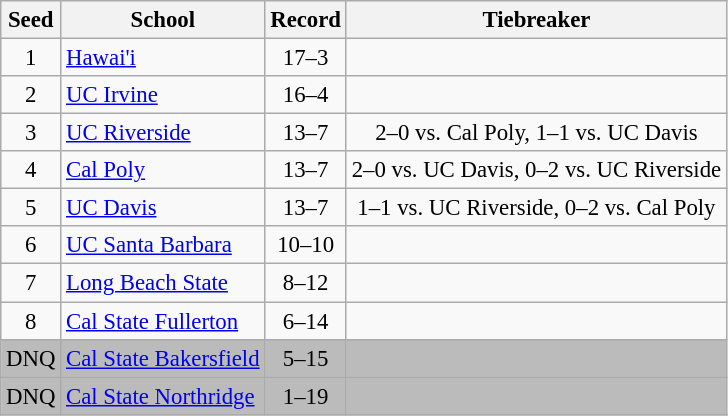<table class="wikitable" style="white-space:nowrap; font-size:95%;text-align:center">
<tr>
<th>Seed</th>
<th>School</th>
<th>Record</th>
<th>Tiebreaker</th>
</tr>
<tr>
<td>1</td>
<td align="left"><a href='#'>Hawai'i</a></td>
<td>17–3</td>
<td></td>
</tr>
<tr>
<td>2</td>
<td align="left"><a href='#'>UC Irvine</a></td>
<td>16–4</td>
<td></td>
</tr>
<tr>
<td>3</td>
<td align="left"><a href='#'>UC Riverside</a></td>
<td>13–7</td>
<td>2–0 vs. Cal Poly, 1–1 vs. UC Davis</td>
</tr>
<tr>
<td>4</td>
<td align="left"><a href='#'>Cal Poly</a></td>
<td>13–7</td>
<td>2–0 vs. UC Davis, 0–2 vs. UC Riverside</td>
</tr>
<tr>
<td>5</td>
<td align="left"><a href='#'>UC Davis</a></td>
<td>13–7</td>
<td>1–1 vs. UC Riverside, 0–2 vs. Cal Poly</td>
</tr>
<tr>
<td>6</td>
<td align="left"><a href='#'>UC Santa Barbara</a></td>
<td>10–10</td>
<td></td>
</tr>
<tr>
<td>7</td>
<td align="left"><a href='#'>Long Beach State</a></td>
<td>8–12</td>
<td></td>
</tr>
<tr>
<td>8</td>
<td align="left"><a href='#'>Cal State Fullerton</a></td>
<td>6–14</td>
<td></td>
</tr>
<tr bgcolor=#bbbbbb>
<td>DNQ</td>
<td align=left><a href='#'>Cal State Bakersfield</a></td>
<td>5–15</td>
<td></td>
</tr>
<tr bgcolor=#bbbbbb>
<td>DNQ</td>
<td align=left><a href='#'>Cal State Northridge</a></td>
<td>1–19</td>
<td></td>
</tr>
<tr>
</tr>
</table>
